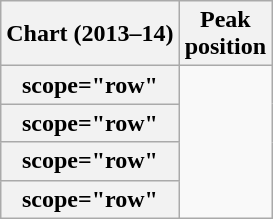<table class="wikitable sortable plainrowheaders">
<tr>
<th>Chart (2013–14)</th>
<th>Peak<br>position</th>
</tr>
<tr>
<th>scope="row"</th>
</tr>
<tr>
<th>scope="row"</th>
</tr>
<tr>
<th>scope="row"</th>
</tr>
<tr>
<th>scope="row"</th>
</tr>
</table>
